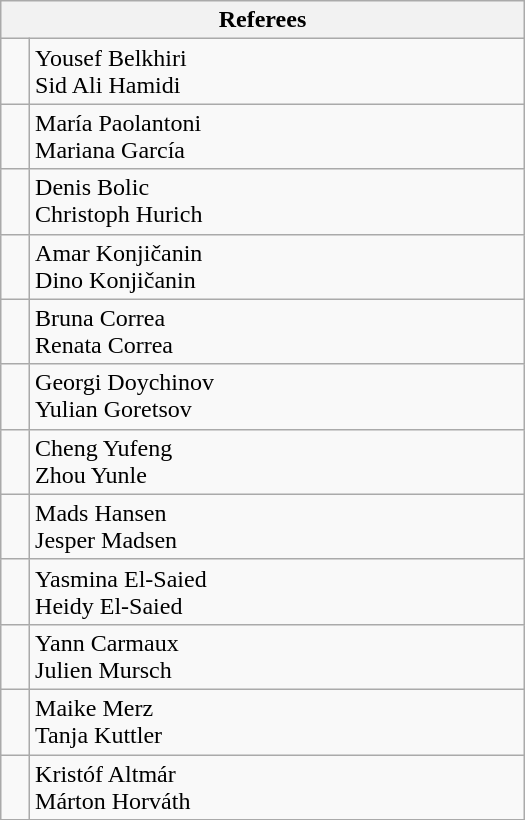<table class="wikitable" style="width: 350px;">
<tr>
<th colspan="2">Referees</th>
</tr>
<tr>
<td></td>
<td>Yousef Belkhiri<br>Sid Ali Hamidi</td>
</tr>
<tr>
<td></td>
<td>María Paolantoni<br>Mariana García</td>
</tr>
<tr>
<td></td>
<td>Denis Bolic<br>Christoph Hurich</td>
</tr>
<tr>
<td></td>
<td>Amar Konjičanin<br>Dino Konjičanin</td>
</tr>
<tr>
<td></td>
<td>Bruna Correa<br>Renata Correa</td>
</tr>
<tr>
<td></td>
<td>Georgi Doychinov<br>Yulian Goretsov</td>
</tr>
<tr>
<td></td>
<td>Cheng Yufeng<br>Zhou Yunle</td>
</tr>
<tr>
<td></td>
<td>Mads Hansen<br>Jesper Madsen</td>
</tr>
<tr>
<td></td>
<td>Yasmina El-Saied<br>Heidy El-Saied</td>
</tr>
<tr>
<td></td>
<td>Yann Carmaux<br>Julien Mursch</td>
</tr>
<tr>
<td></td>
<td>Maike Merz<br>Tanja Kuttler</td>
</tr>
<tr>
<td></td>
<td>Kristóf Altmár<br>Márton Horváth</td>
</tr>
</table>
